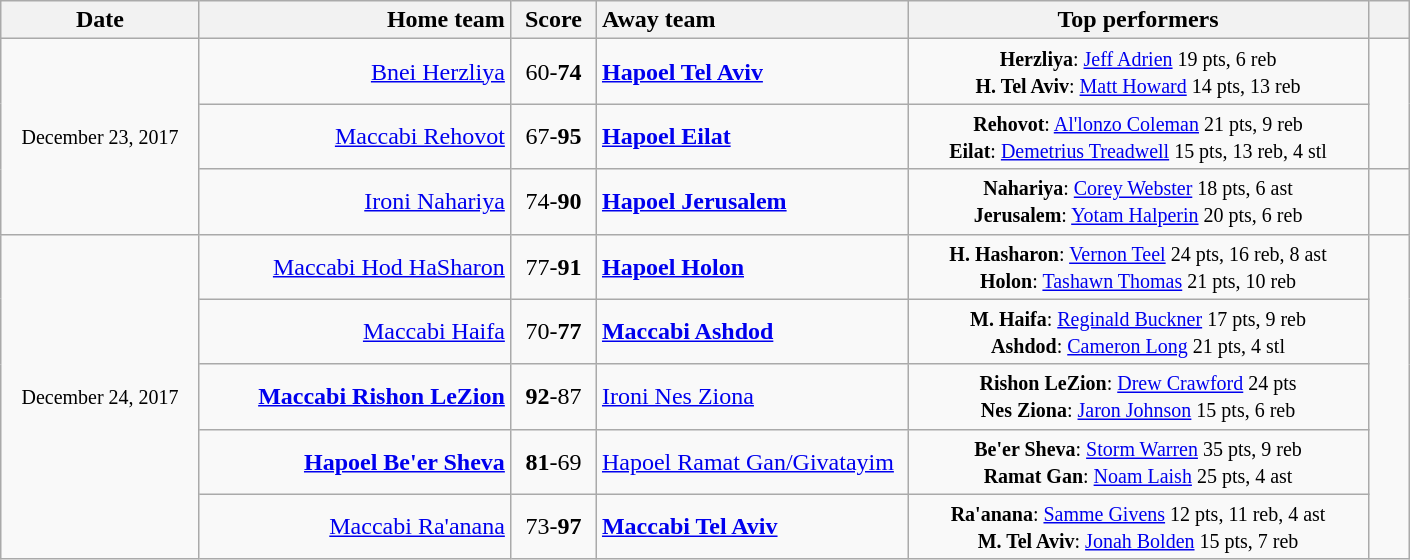<table class="wikitable" style="text-align: center">
<tr>
<th width=125 style="text-align:center;">Date</th>
<th width=200 style="text-align:right;">Home team</th>
<th width=50>Score</th>
<th width=200 style="text-align:left;">Away team</th>
<th width=300 style="text-align:center;">Top performers</th>
<th width=20></th>
</tr>
<tr>
<td rowspan=3><small>December 23, 2017</small></td>
<td align="right"><a href='#'>Bnei Herzliya</a></td>
<td>60-<strong>74</strong></td>
<td align="left"><strong><a href='#'>Hapoel Tel Aviv</a></strong></td>
<td><small><strong>Herzliya</strong>: <a href='#'>Jeff Adrien</a> 19 pts, 6 reb <br><strong>H. Tel Aviv</strong>: <a href='#'>Matt Howard</a> 14 pts, 13 reb</small></td>
<td rowspan=2></td>
</tr>
<tr>
<td align="right"><a href='#'>Maccabi Rehovot</a></td>
<td>67-<strong>95</strong></td>
<td align="left"><strong><a href='#'>Hapoel Eilat</a></strong></td>
<td><small><strong>Rehovot</strong>: <a href='#'>Al'lonzo Coleman</a> 21 pts, 9 reb<br><strong>Eilat</strong>: <a href='#'>Demetrius Treadwell</a> 15 pts, 13 reb, 4 stl</small></td>
</tr>
<tr>
<td align="right"><a href='#'>Ironi Nahariya</a></td>
<td>74-<strong>90</strong></td>
<td align="left"><strong><a href='#'>Hapoel Jerusalem</a></strong></td>
<td><small><strong>Nahariya</strong>: <a href='#'>Corey Webster</a> 18 pts, 6 ast<br><strong>Jerusalem</strong>: <a href='#'>Yotam Halperin</a> 20 pts, 6 reb</small></td>
<td></td>
</tr>
<tr>
<td rowspan=5><small>December 24, 2017</small></td>
<td align="right"><a href='#'>Maccabi Hod HaSharon</a></td>
<td>77-<strong>91</strong></td>
<td align="left"><strong><a href='#'>Hapoel Holon</a></strong></td>
<td><small><strong>H. Hasharon</strong>: <a href='#'>Vernon Teel</a> 24 pts, 16 reb, 8 ast<br><strong>Holon</strong>: <a href='#'>Tashawn Thomas</a> 21 pts, 10 reb</small></td>
<td rowspan=5></td>
</tr>
<tr>
<td align="right"><a href='#'>Maccabi Haifa</a></td>
<td>70-<strong>77</strong></td>
<td align="left"><strong><a href='#'>Maccabi Ashdod</a></strong></td>
<td><small><strong>M. Haifa</strong>: <a href='#'>Reginald Buckner</a> 17 pts, 9 reb<br><strong>Ashdod</strong>: <a href='#'>Cameron Long</a> 21 pts, 4 stl</small></td>
</tr>
<tr>
<td align="right"><strong><a href='#'>Maccabi Rishon LeZion</a></strong></td>
<td><strong>92</strong>-87</td>
<td align="left"><a href='#'>Ironi Nes Ziona</a></td>
<td><small><strong>Rishon LeZion</strong>: <a href='#'>Drew Crawford</a> 24 pts<br><strong>Nes Ziona</strong>: <a href='#'>Jaron Johnson</a> 15 pts, 6 reb</small></td>
</tr>
<tr>
<td align="right"><strong><a href='#'>Hapoel Be'er Sheva</a></strong></td>
<td><strong>81</strong>-69</td>
<td align="left"><a href='#'>Hapoel Ramat Gan/Givatayim</a></td>
<td><small><strong>Be'er Sheva</strong>: <a href='#'>Storm Warren</a> 35 pts, 9 reb<br><strong>Ramat Gan</strong>: <a href='#'>Noam Laish</a> 25 pts, 4 ast</small></td>
</tr>
<tr>
<td align="right"><a href='#'>Maccabi Ra'anana</a></td>
<td>73-<strong>97</strong></td>
<td align="left"><strong><a href='#'>Maccabi Tel Aviv</a></strong></td>
<td><small><strong>Ra'anana</strong>: <a href='#'>Samme Givens</a> 12 pts, 11 reb, 4 ast<br><strong>M. Tel Aviv</strong>: <a href='#'>Jonah Bolden</a> 15 pts, 7 reb</small></td>
</tr>
</table>
